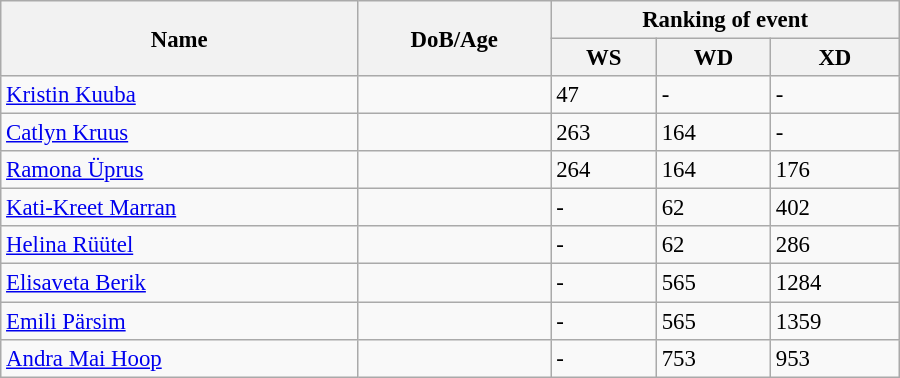<table class="wikitable" style="width:600px; font-size:95%;">
<tr>
<th rowspan="2" align="left">Name</th>
<th rowspan="2" align="left">DoB/Age</th>
<th colspan="3" align="center">Ranking of event</th>
</tr>
<tr>
<th align="center">WS</th>
<th>WD</th>
<th align="center">XD</th>
</tr>
<tr>
<td><a href='#'>Kristin Kuuba</a></td>
<td></td>
<td>47</td>
<td>-</td>
<td>-</td>
</tr>
<tr>
<td><a href='#'>Catlyn Kruus</a></td>
<td></td>
<td>263</td>
<td>164</td>
<td>-</td>
</tr>
<tr>
<td><a href='#'>Ramona Üprus</a></td>
<td></td>
<td>264</td>
<td>164</td>
<td>176</td>
</tr>
<tr>
<td><a href='#'>Kati-Kreet Marran</a></td>
<td></td>
<td>-</td>
<td>62</td>
<td>402</td>
</tr>
<tr>
<td><a href='#'>Helina Rüütel</a></td>
<td></td>
<td>-</td>
<td>62</td>
<td>286</td>
</tr>
<tr>
<td><a href='#'>Elisaveta Berik</a></td>
<td></td>
<td>-</td>
<td>565</td>
<td>1284</td>
</tr>
<tr>
<td><a href='#'>Emili Pärsim</a></td>
<td></td>
<td>-</td>
<td>565</td>
<td>1359</td>
</tr>
<tr>
<td><a href='#'>Andra Mai Hoop</a></td>
<td></td>
<td>-</td>
<td>753</td>
<td>953</td>
</tr>
</table>
